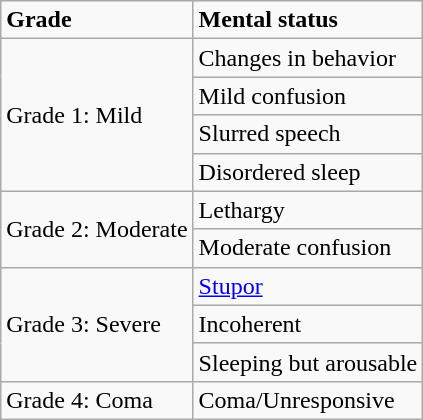<table class="wikitable">
<tr>
<td><strong>Grade</strong></td>
<td><strong>Mental status</strong></td>
</tr>
<tr>
<td colspan="1" rowspan="4">Grade 1: Mild</td>
<td>Changes in behavior</td>
</tr>
<tr>
<td>Mild confusion</td>
</tr>
<tr>
<td>Slurred speech</td>
</tr>
<tr>
<td>Disordered sleep</td>
</tr>
<tr>
<td colspan="1" rowspan="2">Grade 2: Moderate</td>
<td>Lethargy</td>
</tr>
<tr>
<td>Moderate confusion</td>
</tr>
<tr>
<td colspan="1" rowspan="3">Grade 3: Severe</td>
<td><a href='#'>Stupor</a></td>
</tr>
<tr>
<td>Incoherent</td>
</tr>
<tr>
<td>Sleeping but arousable</td>
</tr>
<tr>
<td>Grade 4: Coma</td>
<td>Coma/Unresponsive</td>
</tr>
</table>
